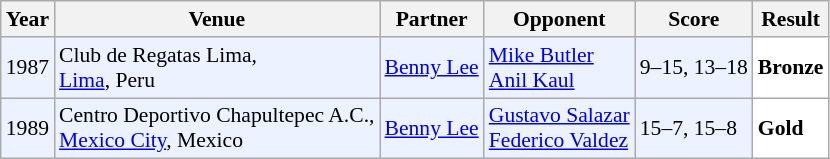<table class="sortable wikitable" style="font-size: 90%;">
<tr>
<th>Year</th>
<th>Venue</th>
<th>Partner</th>
<th>Opponent</th>
<th>Score</th>
<th>Result</th>
</tr>
<tr style="background:#ECF2FF">
<td align="center">1987</td>
<td align="left">Club de Regatas Lima,<br><a href='#'>Lima</a>, Peru</td>
<td align="left"> <a href='#'>Benny Lee</a></td>
<td align="left"> <a href='#'>Mike Butler</a><br> <a href='#'>Anil Kaul</a></td>
<td align="left">9–15, 13–18</td>
<td style="text-align:left; background:white"> <strong>Bronze</strong></td>
</tr>
<tr style="background:#ECF2FF">
<td align="center">1989</td>
<td align="left">Centro Deportivo Chapultepec A.C.,<br><a href='#'>Mexico City</a>, Mexico</td>
<td align="left"> <a href='#'>Benny Lee</a></td>
<td align="left"> <a href='#'>Gustavo Salazar</a><br> <a href='#'>Federico Valdez</a></td>
<td align="left">15–7, 15–8</td>
<td style="text-align:left; background:white"> <strong>Gold</strong></td>
</tr>
</table>
